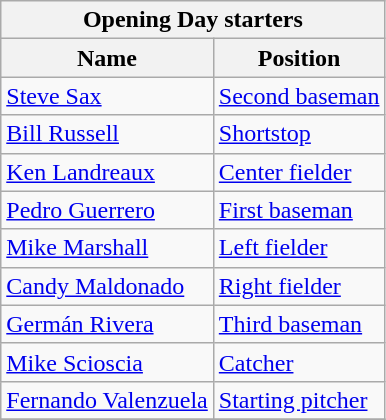<table class="wikitable" style="text-align:left">
<tr>
<th colspan="2">Opening Day starters</th>
</tr>
<tr>
<th>Name</th>
<th>Position</th>
</tr>
<tr>
<td><a href='#'>Steve Sax</a></td>
<td><a href='#'>Second baseman</a></td>
</tr>
<tr>
<td><a href='#'>Bill Russell</a></td>
<td><a href='#'>Shortstop</a></td>
</tr>
<tr>
<td><a href='#'>Ken Landreaux</a></td>
<td><a href='#'>Center fielder</a></td>
</tr>
<tr>
<td><a href='#'>Pedro Guerrero</a></td>
<td><a href='#'>First baseman</a></td>
</tr>
<tr>
<td><a href='#'>Mike Marshall</a></td>
<td><a href='#'>Left fielder</a></td>
</tr>
<tr>
<td><a href='#'>Candy Maldonado</a></td>
<td><a href='#'>Right fielder</a></td>
</tr>
<tr>
<td><a href='#'>Germán Rivera</a></td>
<td><a href='#'>Third baseman</a></td>
</tr>
<tr>
<td><a href='#'>Mike Scioscia</a></td>
<td><a href='#'>Catcher</a></td>
</tr>
<tr>
<td><a href='#'>Fernando Valenzuela</a></td>
<td><a href='#'>Starting pitcher</a></td>
</tr>
<tr>
</tr>
</table>
